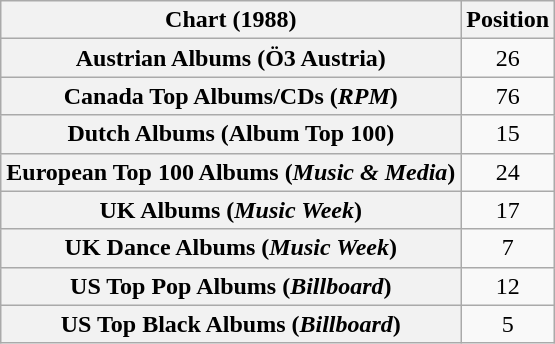<table class="wikitable sortable plainrowheaders" style="text-align:center">
<tr>
<th scope="col">Chart (1988)</th>
<th scope="col">Position</th>
</tr>
<tr>
<th scope="row">Austrian Albums (Ö3 Austria)</th>
<td>26</td>
</tr>
<tr>
<th scope="row">Canada Top Albums/CDs (<em>RPM</em>)</th>
<td>76</td>
</tr>
<tr>
<th scope="row">Dutch Albums (Album Top 100)</th>
<td>15</td>
</tr>
<tr>
<th scope="row">European Top 100 Albums (<em>Music & Media</em>)</th>
<td>24</td>
</tr>
<tr>
<th scope="row">UK Albums (<em>Music Week</em>)</th>
<td>17</td>
</tr>
<tr>
<th scope="row">UK Dance Albums (<em>Music Week</em>)</th>
<td>7</td>
</tr>
<tr>
<th scope="row">US Top Pop Albums (<em>Billboard</em>)</th>
<td>12</td>
</tr>
<tr>
<th scope="row">US Top Black Albums (<em>Billboard</em>)</th>
<td>5</td>
</tr>
</table>
